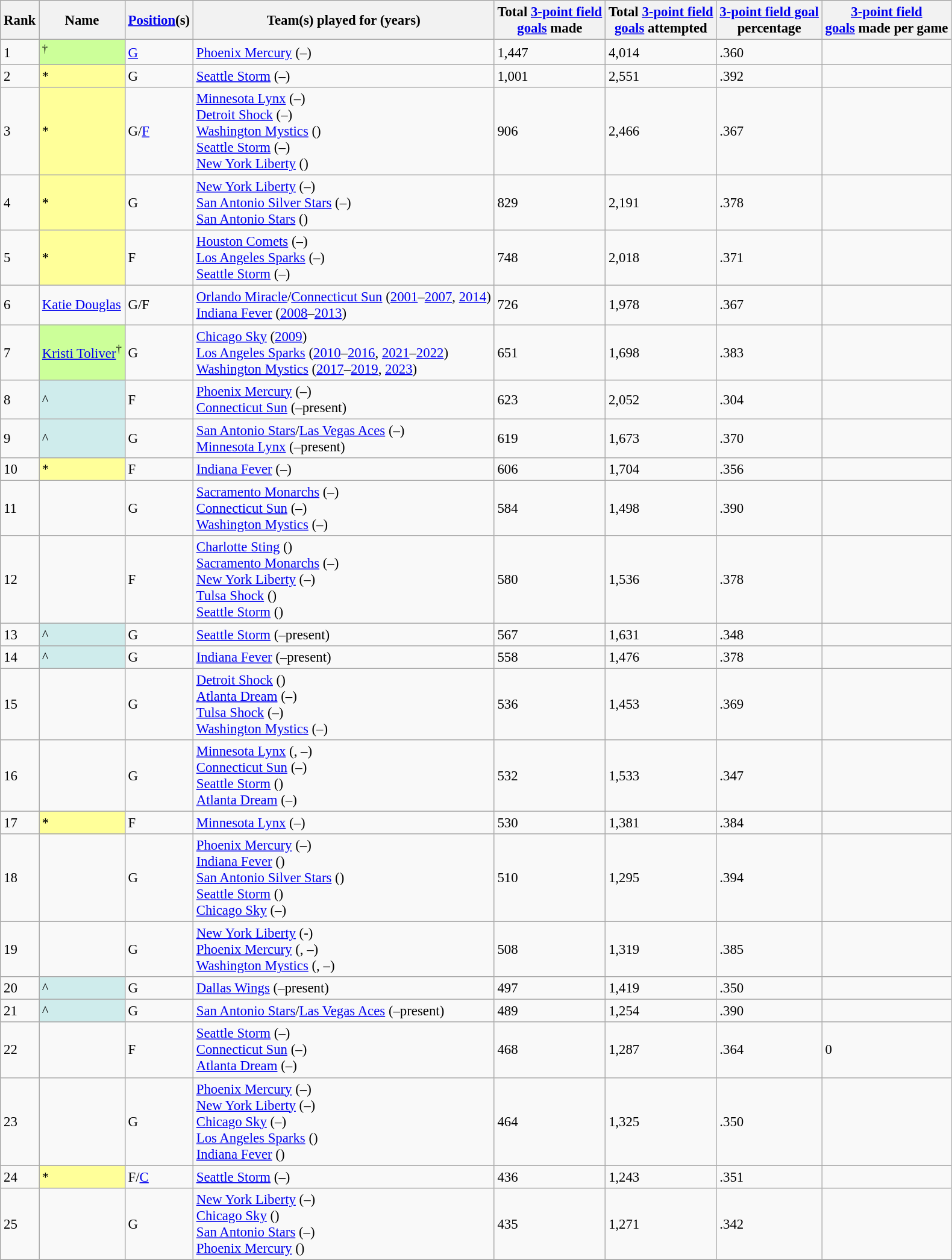<table class="wikitable sortable" style="font-size: 95%;">
<tr>
<th>Rank</th>
<th>Name</th>
<th><a href='#'>Position</a>(s)</th>
<th class="unsortable">Team(s) played for (years)</th>
<th>Total <a href='#'>3-point field <br> goals</a> made</th>
<th>Total <a href='#'>3-point field <br> goals</a> attempted</th>
<th><a href='#'>3-point field goal</a><br>percentage</th>
<th><a href='#'>3-point field <br> goals</a> made per game</th>
</tr>
<tr>
<td>1</td>
<td bgcolor="#ccff99"><sup>†</sup></td>
<td><a href='#'>G</a></td>
<td><a href='#'>Phoenix Mercury</a> (–)</td>
<td>1,447</td>
<td>4,014</td>
<td>.360</td>
<td></td>
</tr>
<tr>
<td>2</td>
<td bgcolor=FFFF99>*</td>
<td>G</td>
<td><a href='#'>Seattle Storm</a> (–)</td>
<td>1,001</td>
<td>2,551</td>
<td>.392</td>
<td></td>
</tr>
<tr>
<td>3</td>
<td bgcolor="ffff99">*</td>
<td>G/<a href='#'>F</a></td>
<td><a href='#'>Minnesota Lynx</a> (–)<br><a href='#'>Detroit Shock</a> (–)<br><a href='#'>Washington Mystics</a> ()<br><a href='#'>Seattle Storm</a> (–)<br><a href='#'>New York Liberty</a> ()</td>
<td>906</td>
<td>2,466</td>
<td>.367</td>
<td></td>
</tr>
<tr>
<td>4</td>
<td bgcolor="ffff99">*</td>
<td>G</td>
<td><a href='#'>New York Liberty</a> (–)<br> <a href='#'>San Antonio Silver Stars</a> (–)<br> <a href='#'>San Antonio Stars</a> ()</td>
<td>829</td>
<td>2,191</td>
<td>.378</td>
<td></td>
</tr>
<tr>
<td>5</td>
<td bgcolor="ffff99">*</td>
<td>F</td>
<td><a href='#'>Houston Comets</a> (–)<br><a href='#'>Los Angeles Sparks</a> (–)<br><a href='#'>Seattle Storm</a> (–)</td>
<td>748</td>
<td>2,018</td>
<td>.371</td>
<td></td>
</tr>
<tr>
<td>6</td>
<td><a href='#'>Katie Douglas</a></td>
<td>G/F</td>
<td><a href='#'>Orlando Miracle</a>/<a href='#'>Connecticut Sun</a> (<a href='#'>2001</a>–<a href='#'>2007</a>, <a href='#'>2014</a>)<br><a href='#'>Indiana Fever</a> (<a href='#'>2008</a>–<a href='#'>2013</a>)</td>
<td>726</td>
<td>1,978</td>
<td>.367</td>
<td></td>
</tr>
<tr>
<td>7</td>
<td style="background:#CCFF99"><a href='#'>Kristi Toliver</a><sup>†</sup></td>
<td>G</td>
<td><a href='#'>Chicago Sky</a> (<a href='#'>2009</a>)<br><a href='#'>Los Angeles Sparks</a> (<a href='#'>2010</a>–<a href='#'>2016</a>, <a href='#'>2021</a>–<a href='#'>2022</a>)<br><a href='#'>Washington Mystics</a> (<a href='#'>2017</a>–<a href='#'>2019</a>, <a href='#'>2023</a>)</td>
<td>651</td>
<td>1,698</td>
<td>.383</td>
<td></td>
</tr>
<tr>
<td>8</td>
<td bgcolor="cfecec">^</td>
<td>F</td>
<td><a href='#'>Phoenix Mercury</a> (–)<br><a href='#'>Connecticut Sun</a> (–present)</td>
<td>623</td>
<td>2,052</td>
<td>.304</td>
<td></td>
</tr>
<tr>
<td>9</td>
<td bgcolor="cfecec">^</td>
<td>G</td>
<td><a href='#'>San Antonio Stars</a>/<a href='#'>Las Vegas Aces</a> (–)<br><a href='#'>Minnesota Lynx</a> (–present)</td>
<td>619</td>
<td>1,673</td>
<td>.370</td>
<td></td>
</tr>
<tr>
<td>10</td>
<td bgcolor="ffff99">*</td>
<td>F</td>
<td><a href='#'>Indiana Fever</a> (–)</td>
<td>606</td>
<td>1,704</td>
<td>.356</td>
<td></td>
</tr>
<tr>
<td>11</td>
<td></td>
<td>G</td>
<td><a href='#'>Sacramento Monarchs</a> (–)<br><a href='#'>Connecticut Sun</a> (–)<br><a href='#'>Washington Mystics</a> (–)</td>
<td>584</td>
<td>1,498</td>
<td>.390</td>
<td></td>
</tr>
<tr>
<td>12</td>
<td></td>
<td>F</td>
<td><a href='#'>Charlotte Sting</a> ()<br><a href='#'>Sacramento Monarchs</a> (–)<br><a href='#'>New York Liberty</a> (–)<br><a href='#'>Tulsa Shock</a> ()<br><a href='#'>Seattle Storm</a> ()</td>
<td>580</td>
<td>1,536</td>
<td>.378</td>
<td></td>
</tr>
<tr>
<td>13</td>
<td bgcolor="CFECEC">^</td>
<td>G</td>
<td><a href='#'>Seattle Storm</a> (–present)</td>
<td>567</td>
<td>1,631</td>
<td>.348</td>
<td></td>
</tr>
<tr>
<td>14</td>
<td bgcolor="CFECEC">^</td>
<td>G</td>
<td><a href='#'>Indiana Fever</a> (–present)</td>
<td>558</td>
<td>1,476</td>
<td>.378</td>
<td></td>
</tr>
<tr>
<td>15</td>
<td></td>
<td>G</td>
<td><a href='#'>Detroit Shock</a> ()<br><a href='#'>Atlanta Dream</a> (–)<br><a href='#'>Tulsa Shock</a> (–)<br><a href='#'>Washington Mystics</a> (–)</td>
<td>536</td>
<td>1,453</td>
<td>.369</td>
<td></td>
</tr>
<tr>
<td>16</td>
<td></td>
<td>G</td>
<td><a href='#'>Minnesota Lynx</a> (, –)<br><a href='#'>Connecticut Sun</a> (–)<br><a href='#'>Seattle Storm</a> ()<br><a href='#'>Atlanta Dream</a> (–)</td>
<td>532</td>
<td>1,533</td>
<td>.347</td>
<td></td>
</tr>
<tr>
<td>17</td>
<td bgcolor="FFFF99">*</td>
<td>F</td>
<td><a href='#'>Minnesota Lynx</a> (–)</td>
<td>530</td>
<td>1,381</td>
<td>.384</td>
<td></td>
</tr>
<tr>
<td>18</td>
<td></td>
<td>G</td>
<td><a href='#'>Phoenix Mercury</a> (–)<br><a href='#'>Indiana Fever</a> ()<br><a href='#'>San Antonio Silver Stars</a> ()<br><a href='#'>Seattle Storm</a> ()<br><a href='#'>Chicago Sky</a> (–)</td>
<td>510</td>
<td>1,295</td>
<td>.394</td>
<td></td>
</tr>
<tr>
<td>19</td>
<td></td>
<td>G</td>
<td><a href='#'>New York Liberty</a> (-)<br><a href='#'>Phoenix Mercury</a> (, –)<br><a href='#'>Washington Mystics</a> (, –)</td>
<td>508</td>
<td>1,319</td>
<td>.385</td>
<td></td>
</tr>
<tr>
<td>20</td>
<td bgcolor="CFECEC">^</td>
<td>G</td>
<td><a href='#'>Dallas Wings</a> (–present)</td>
<td>497</td>
<td>1,419</td>
<td>.350</td>
<td></td>
</tr>
<tr>
<td>21</td>
<td bgcolor="CFECEC">^</td>
<td>G</td>
<td><a href='#'>San Antonio Stars</a>/<a href='#'>Las Vegas Aces</a> (–present)</td>
<td>489</td>
<td>1,254</td>
<td>.390</td>
<td></td>
</tr>
<tr>
<td>22</td>
<td></td>
<td>F</td>
<td><a href='#'>Seattle Storm</a> (–)<br><a href='#'>Connecticut Sun</a> (–)<br><a href='#'>Atlanta Dream</a> (–)</td>
<td>468</td>
<td>1,287</td>
<td>.364</td>
<td>0</td>
</tr>
<tr>
<td>23</td>
<td></td>
<td>G</td>
<td><a href='#'>Phoenix Mercury</a> (–)<br><a href='#'>New York Liberty</a> (–)<br><a href='#'>Chicago Sky</a> (–)<br><a href='#'>Los Angeles Sparks</a> ()<br><a href='#'>Indiana Fever</a> ()</td>
<td>464</td>
<td>1,325</td>
<td>.350</td>
<td></td>
</tr>
<tr>
<td>24</td>
<td bgcolor="ffff99">*</td>
<td>F/<a href='#'>C</a></td>
<td><a href='#'>Seattle Storm</a> (–)</td>
<td>436</td>
<td>1,243</td>
<td>.351</td>
<td></td>
</tr>
<tr>
<td>25</td>
<td></td>
<td>G</td>
<td><a href='#'>New York Liberty</a> (–)<br><a href='#'>Chicago Sky</a> ()<br><a href='#'>San Antonio Stars</a>  (–)<br><a href='#'>Phoenix Mercury</a> ()</td>
<td>435</td>
<td>1,271</td>
<td>.342</td>
<td></td>
</tr>
<tr>
</tr>
</table>
